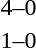<table style="text-align:center">
<tr>
<th width=200></th>
<th width=100></th>
<th width=200></th>
</tr>
<tr>
<td align=right></td>
<td>4–0</td>
<td align=left></td>
</tr>
<tr>
<td align=right></td>
<td>1–0</td>
<td align=left></td>
</tr>
</table>
